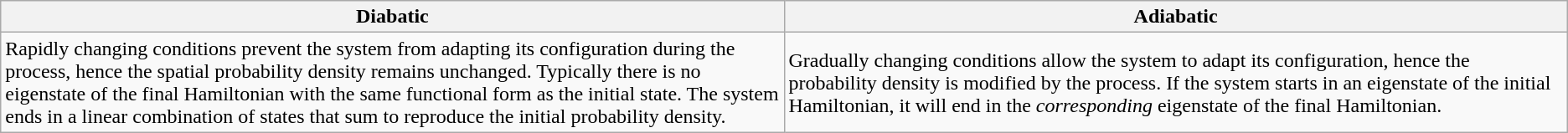<table class="wikitable">
<tr>
<th style="width: 50%">Diabatic</th>
<th style="width: 50%">Adiabatic</th>
</tr>
<tr>
<td>Rapidly changing conditions prevent the system from adapting its configuration during the process, hence the spatial probability density remains unchanged. Typically there is no eigenstate of the final Hamiltonian with the same functional form as the initial state. The system ends in a linear combination of states that sum to reproduce the initial probability density.</td>
<td>Gradually changing conditions allow the system to adapt its configuration, hence the probability density is modified by the process. If the system starts in an eigenstate of the initial Hamiltonian, it will end in the <em>corresponding</em> eigenstate of the final Hamiltonian.</td>
</tr>
</table>
